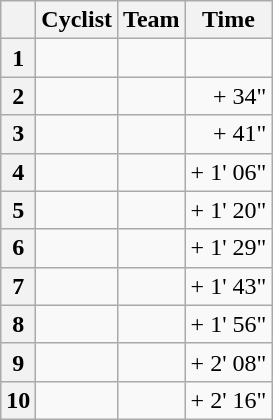<table class="wikitable">
<tr>
<th></th>
<th>Cyclist</th>
<th>Team</th>
<th>Time</th>
</tr>
<tr>
<th>1</th>
<td></td>
<td></td>
<td align="right"></td>
</tr>
<tr>
<th>2</th>
<td></td>
<td></td>
<td align="right">+ 34"</td>
</tr>
<tr>
<th>3</th>
<td></td>
<td></td>
<td align="right">+ 41"</td>
</tr>
<tr>
<th>4</th>
<td></td>
<td></td>
<td align="right">+ 1' 06"</td>
</tr>
<tr>
<th>5</th>
<td></td>
<td></td>
<td align="right">+ 1' 20"</td>
</tr>
<tr>
<th>6</th>
<td></td>
<td></td>
<td align="right">+ 1' 29"</td>
</tr>
<tr>
<th>7</th>
<td></td>
<td></td>
<td align="right">+ 1' 43"</td>
</tr>
<tr>
<th>8</th>
<td> </td>
<td></td>
<td align="right">+ 1' 56"</td>
</tr>
<tr>
<th>9</th>
<td></td>
<td></td>
<td align="right">+ 2' 08"</td>
</tr>
<tr>
<th>10</th>
<td></td>
<td></td>
<td align="right">+ 2' 16"</td>
</tr>
</table>
